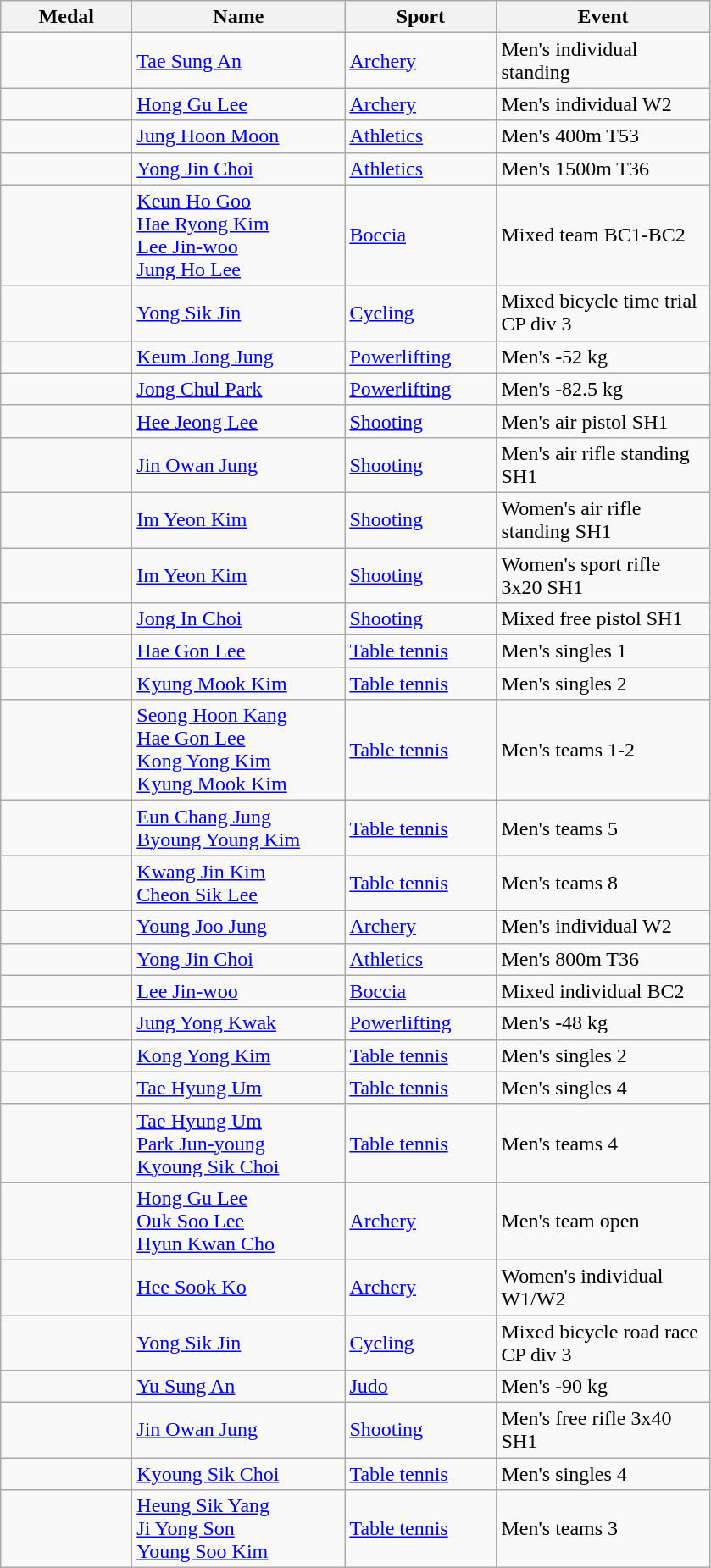<table class="wikitable">
<tr>
<th style="width:6em">Medal</th>
<th style="width:10em">Name</th>
<th style="width:7em">Sport</th>
<th style="width:10em">Event</th>
</tr>
<tr>
<td></td>
<td><a href='#'>Tae Sung An</a></td>
<td><a href='#'>Archery</a></td>
<td>Men's individual standing</td>
</tr>
<tr>
<td></td>
<td><a href='#'>Hong Gu Lee</a></td>
<td><a href='#'>Archery</a></td>
<td>Men's individual W2</td>
</tr>
<tr>
<td></td>
<td><a href='#'>Jung Hoon Moon</a></td>
<td><a href='#'>Athletics</a></td>
<td>Men's 400m T53</td>
</tr>
<tr>
<td></td>
<td><a href='#'>Yong Jin Choi</a></td>
<td><a href='#'>Athletics</a></td>
<td>Men's 1500m T36</td>
</tr>
<tr>
<td></td>
<td><a href='#'>Keun Ho Goo</a><br> <a href='#'>Hae Ryong Kim</a><br> <a href='#'>Lee Jin-woo</a><br> <a href='#'>Jung Ho Lee</a></td>
<td><a href='#'>Boccia</a></td>
<td>Mixed team BC1-BC2</td>
</tr>
<tr>
<td></td>
<td><a href='#'>Yong Sik Jin</a></td>
<td><a href='#'>Cycling</a></td>
<td>Mixed bicycle time trial CP div 3</td>
</tr>
<tr>
<td></td>
<td><a href='#'>Keum Jong Jung</a></td>
<td><a href='#'>Powerlifting</a></td>
<td>Men's -52 kg</td>
</tr>
<tr>
<td></td>
<td><a href='#'>Jong Chul Park</a></td>
<td><a href='#'>Powerlifting</a></td>
<td>Men's -82.5 kg</td>
</tr>
<tr>
<td></td>
<td><a href='#'>Hee Jeong Lee</a></td>
<td><a href='#'>Shooting</a></td>
<td>Men's air pistol SH1</td>
</tr>
<tr>
<td></td>
<td><a href='#'>Jin Owan Jung</a></td>
<td><a href='#'>Shooting</a></td>
<td>Men's air rifle standing SH1</td>
</tr>
<tr>
<td></td>
<td><a href='#'>Im Yeon Kim</a></td>
<td><a href='#'>Shooting</a></td>
<td>Women's air rifle standing SH1</td>
</tr>
<tr>
<td></td>
<td><a href='#'>Im Yeon Kim</a></td>
<td><a href='#'>Shooting</a></td>
<td>Women's sport rifle 3x20 SH1</td>
</tr>
<tr>
<td></td>
<td><a href='#'>Jong In Choi</a></td>
<td><a href='#'>Shooting</a></td>
<td>Mixed free pistol SH1</td>
</tr>
<tr>
<td></td>
<td><a href='#'>Hae Gon Lee</a></td>
<td><a href='#'>Table tennis</a></td>
<td>Men's singles 1</td>
</tr>
<tr>
<td></td>
<td><a href='#'>Kyung Mook Kim</a></td>
<td><a href='#'>Table tennis</a></td>
<td>Men's singles 2</td>
</tr>
<tr>
<td></td>
<td><a href='#'>Seong Hoon Kang</a><br> <a href='#'>Hae Gon Lee</a><br> <a href='#'>Kong Yong Kim</a><br> <a href='#'>Kyung Mook Kim</a></td>
<td><a href='#'>Table tennis</a></td>
<td>Men's teams 1-2</td>
</tr>
<tr>
<td></td>
<td><a href='#'>Eun Chang Jung</a><br> <a href='#'>Byoung Young Kim</a></td>
<td><a href='#'>Table tennis</a></td>
<td>Men's teams 5</td>
</tr>
<tr>
<td></td>
<td><a href='#'>Kwang Jin Kim</a><br> <a href='#'>Cheon Sik Lee</a></td>
<td><a href='#'>Table tennis</a></td>
<td>Men's teams 8</td>
</tr>
<tr>
<td></td>
<td><a href='#'>Young Joo Jung</a></td>
<td><a href='#'>Archery</a></td>
<td>Men's individual W2</td>
</tr>
<tr>
<td></td>
<td><a href='#'>Yong Jin Choi</a></td>
<td><a href='#'>Athletics</a></td>
<td>Men's 800m T36</td>
</tr>
<tr>
<td></td>
<td><a href='#'>Lee Jin-woo</a></td>
<td><a href='#'>Boccia</a></td>
<td>Mixed individual BC2</td>
</tr>
<tr>
<td></td>
<td><a href='#'>Jung Yong Kwak</a></td>
<td><a href='#'>Powerlifting</a></td>
<td>Men's -48 kg</td>
</tr>
<tr>
<td></td>
<td><a href='#'>Kong Yong Kim</a></td>
<td><a href='#'>Table tennis</a></td>
<td>Men's singles 2</td>
</tr>
<tr>
<td></td>
<td><a href='#'>Tae Hyung Um</a></td>
<td><a href='#'>Table tennis</a></td>
<td>Men's singles 4</td>
</tr>
<tr>
<td></td>
<td><a href='#'>Tae Hyung Um</a><br> <a href='#'>Park Jun-young</a><br> <a href='#'>Kyoung Sik Choi</a></td>
<td><a href='#'>Table tennis</a></td>
<td>Men's teams 4</td>
</tr>
<tr>
<td></td>
<td><a href='#'>Hong Gu Lee</a><br> <a href='#'>Ouk Soo Lee</a><br> <a href='#'>Hyun Kwan Cho</a></td>
<td><a href='#'>Archery</a></td>
<td>Men's team open</td>
</tr>
<tr>
<td></td>
<td><a href='#'>Hee Sook Ko</a></td>
<td><a href='#'>Archery</a></td>
<td>Women's individual W1/W2</td>
</tr>
<tr>
<td></td>
<td><a href='#'>Yong Sik Jin</a></td>
<td><a href='#'>Cycling</a></td>
<td>Mixed bicycle road race CP div 3</td>
</tr>
<tr>
<td></td>
<td><a href='#'>Yu Sung An</a></td>
<td><a href='#'>Judo</a></td>
<td>Men's -90 kg</td>
</tr>
<tr>
<td></td>
<td><a href='#'>Jin Owan Jung</a></td>
<td><a href='#'>Shooting</a></td>
<td>Men's free rifle 3x40 SH1</td>
</tr>
<tr>
<td></td>
<td><a href='#'>Kyoung Sik Choi</a></td>
<td><a href='#'>Table tennis</a></td>
<td>Men's singles 4</td>
</tr>
<tr>
<td></td>
<td><a href='#'>Heung Sik Yang</a><br> <a href='#'>Ji Yong Son</a><br> <a href='#'>Young Soo Kim</a></td>
<td><a href='#'>Table tennis</a></td>
<td>Men's teams 3</td>
</tr>
</table>
